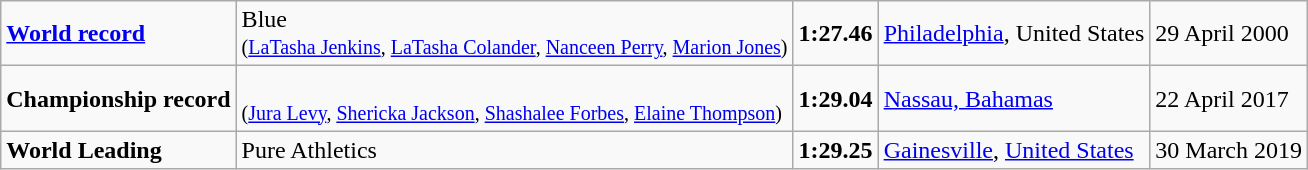<table class="wikitable">
<tr>
<td><strong><a href='#'>World record</a></strong></td>
<td> Blue<br><small>(<a href='#'>LaTasha Jenkins</a>, <a href='#'>LaTasha Colander</a>, <a href='#'>Nanceen Perry</a>, <a href='#'>Marion Jones</a>)</small></td>
<td><strong>1:27.46</strong></td>
<td> <a href='#'>Philadelphia</a>, United States</td>
<td>29 April 2000</td>
</tr>
<tr>
<td><strong>Championship record</strong></td>
<td><br><small>(<a href='#'>Jura Levy</a>, <a href='#'>Shericka Jackson</a>, <a href='#'>Shashalee Forbes</a>, <a href='#'>Elaine Thompson</a>)</small></td>
<td><strong>1:29.04</strong></td>
<td> <a href='#'>Nassau, Bahamas</a></td>
<td>22 April 2017</td>
</tr>
<tr>
<td><strong>World Leading</strong></td>
<td>Pure Athletics</td>
<td><strong>1:29.25</strong></td>
<td> <a href='#'>Gainesville</a>, <a href='#'>United States</a></td>
<td>30 March 2019</td>
</tr>
</table>
